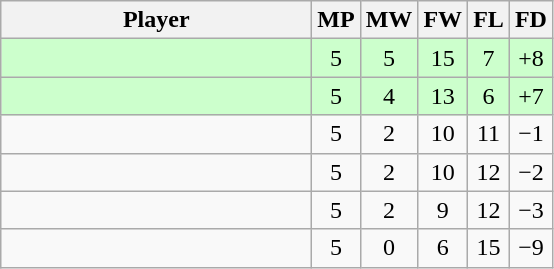<table class="wikitable" style="text-align: center;">
<tr>
<th width=200>Player</th>
<th width=20>MP</th>
<th width=20>MW</th>
<th width=20>FW</th>
<th width=20>FL</th>
<th width=20>FD</th>
</tr>
<tr style="background:#ccffcc;">
<td style="text-align:left;"><strong></strong></td>
<td>5</td>
<td>5</td>
<td>15</td>
<td>7</td>
<td>+8</td>
</tr>
<tr style="background:#ccffcc;">
<td style="text-align:left;"><strong></strong></td>
<td>5</td>
<td>4</td>
<td>13</td>
<td>6</td>
<td>+7</td>
</tr>
<tr>
<td style="text-align:left;"></td>
<td>5</td>
<td>2</td>
<td>10</td>
<td>11</td>
<td>−1</td>
</tr>
<tr>
<td style="text-align:left;"></td>
<td>5</td>
<td>2</td>
<td>10</td>
<td>12</td>
<td>−2</td>
</tr>
<tr>
<td style="text-align:left;"></td>
<td>5</td>
<td>2</td>
<td>9</td>
<td>12</td>
<td>−3</td>
</tr>
<tr>
<td style="text-align:left;"></td>
<td>5</td>
<td>0</td>
<td>6</td>
<td>15</td>
<td>−9</td>
</tr>
</table>
